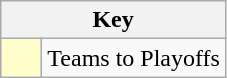<table class="wikitable" style="text-align: center;">
<tr>
<th colspan=2>Key</th>
</tr>
<tr>
<td style="background:#ffffcc; width:20px;"></td>
<td align=left>Teams to Playoffs</td>
</tr>
</table>
